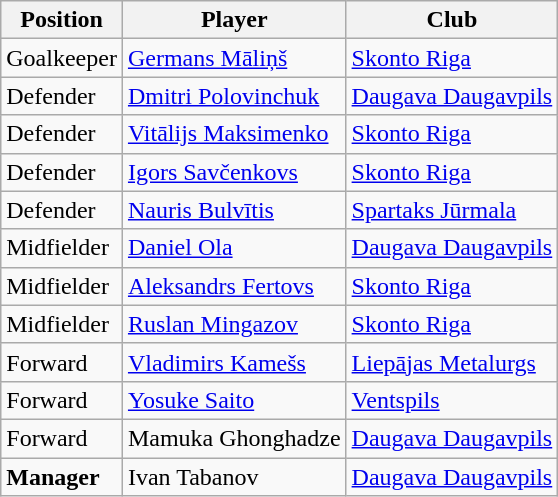<table class="wikitable">
<tr>
<th>Position</th>
<th>Player</th>
<th>Club</th>
</tr>
<tr>
<td>Goalkeeper</td>
<td> <a href='#'>Germans Māliņš</a></td>
<td><a href='#'>Skonto Riga</a></td>
</tr>
<tr>
<td>Defender</td>
<td> <a href='#'>Dmitri Polovinchuk</a></td>
<td><a href='#'>Daugava Daugavpils</a></td>
</tr>
<tr>
<td>Defender</td>
<td> <a href='#'>Vitālijs Maksimenko</a></td>
<td><a href='#'>Skonto Riga</a></td>
</tr>
<tr>
<td>Defender</td>
<td> <a href='#'>Igors Savčenkovs</a></td>
<td><a href='#'>Skonto Riga</a></td>
</tr>
<tr>
<td>Defender</td>
<td> <a href='#'>Nauris Bulvītis</a></td>
<td><a href='#'>Spartaks Jūrmala</a></td>
</tr>
<tr>
<td>Midfielder</td>
<td> <a href='#'>Daniel Ola</a></td>
<td><a href='#'>Daugava Daugavpils</a></td>
</tr>
<tr>
<td>Midfielder</td>
<td> <a href='#'>Aleksandrs Fertovs</a></td>
<td><a href='#'>Skonto Riga</a></td>
</tr>
<tr>
<td>Midfielder</td>
<td> <a href='#'>Ruslan Mingazov</a></td>
<td><a href='#'>Skonto Riga</a></td>
</tr>
<tr>
<td>Forward</td>
<td> <a href='#'>Vladimirs Kamešs</a></td>
<td><a href='#'>Liepājas Metalurgs</a></td>
</tr>
<tr>
<td>Forward</td>
<td> <a href='#'>Yosuke Saito</a></td>
<td><a href='#'>Ventspils</a></td>
</tr>
<tr>
<td>Forward</td>
<td> Mamuka Ghonghadze</td>
<td><a href='#'>Daugava Daugavpils</a></td>
</tr>
<tr>
<td><strong>Manager</strong></td>
<td> Ivan Tabanov</td>
<td><a href='#'>Daugava Daugavpils</a></td>
</tr>
</table>
